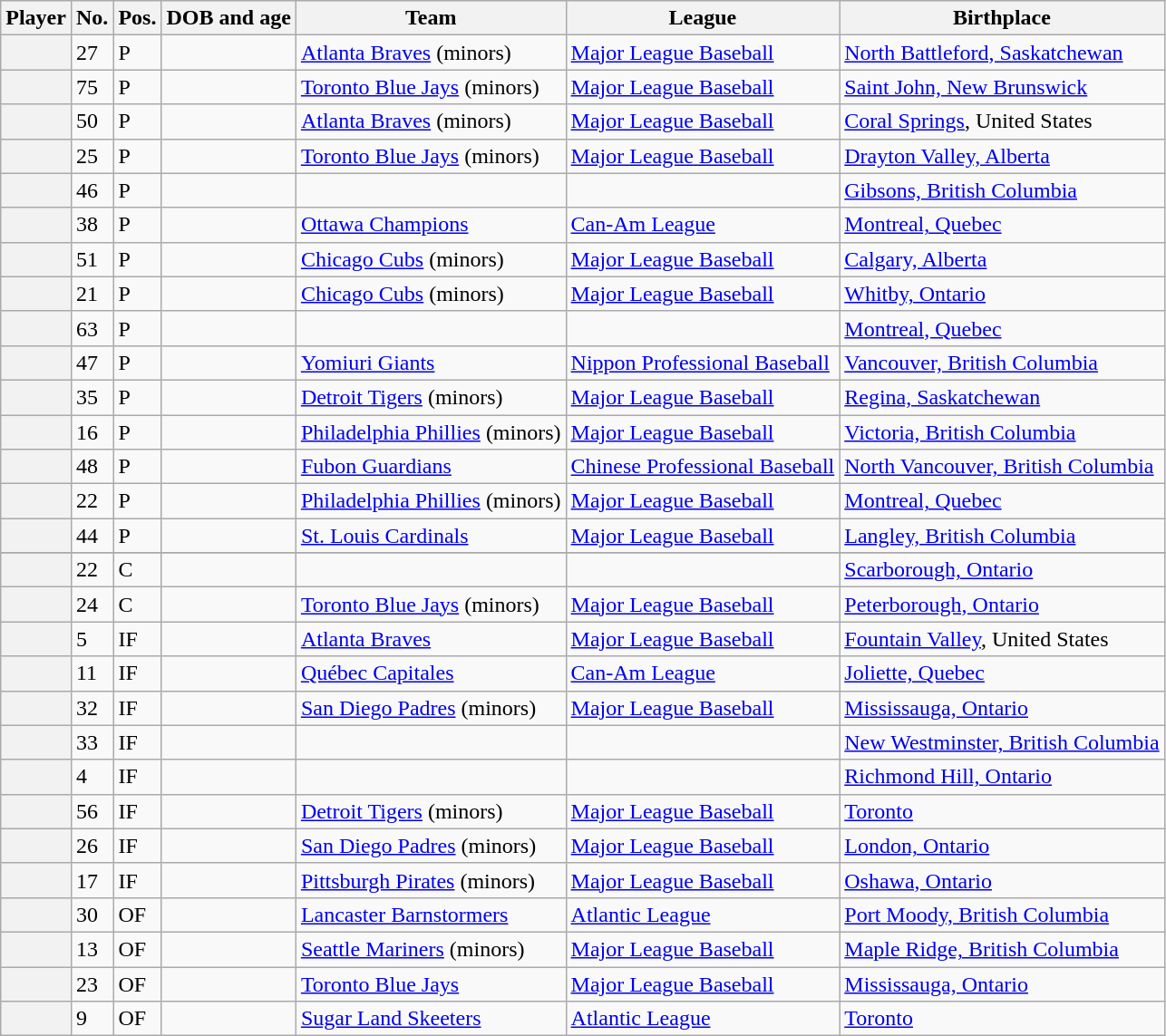<table class="wikitable sortable plainrowheaders">
<tr>
<th scope="col">Player</th>
<th scope="col">No.</th>
<th scope="col">Pos.</th>
<th scope="col">DOB and age</th>
<th scope="col">Team</th>
<th scope="col">League</th>
<th scope="col">Birthplace</th>
</tr>
<tr>
<th scope="row"></th>
<td>27</td>
<td>P</td>
<td></td>
<td> <a href='#'>Atlanta Braves</a> (minors)</td>
<td><a href='#'>Major League Baseball</a></td>
<td> <a href='#'>North Battleford, Saskatchewan</a></td>
</tr>
<tr>
<th scope="row"></th>
<td>75</td>
<td>P</td>
<td></td>
<td> <a href='#'>Toronto Blue Jays</a> (minors)</td>
<td><a href='#'>Major League Baseball</a></td>
<td> <a href='#'>Saint John, New Brunswick</a></td>
</tr>
<tr>
<th scope="row"></th>
<td>50</td>
<td>P</td>
<td></td>
<td> <a href='#'>Atlanta Braves</a> (minors)</td>
<td><a href='#'>Major League Baseball</a></td>
<td> <a href='#'>Coral Springs</a>, United States</td>
</tr>
<tr>
<th scope="row"></th>
<td>25</td>
<td>P</td>
<td></td>
<td> <a href='#'>Toronto Blue Jays</a> (minors)</td>
<td><a href='#'>Major League Baseball</a></td>
<td> <a href='#'>Drayton Valley, Alberta</a></td>
</tr>
<tr>
<th scope="row"></th>
<td>46</td>
<td>P</td>
<td></td>
<td></td>
<td></td>
<td> <a href='#'>Gibsons, British Columbia</a></td>
</tr>
<tr>
<th scope="row"></th>
<td>38</td>
<td>P</td>
<td></td>
<td> <a href='#'>Ottawa Champions</a></td>
<td><a href='#'>Can-Am League</a></td>
<td> <a href='#'>Montreal, Quebec</a></td>
</tr>
<tr>
<th scope="row"></th>
<td>51</td>
<td>P</td>
<td></td>
<td> <a href='#'>Chicago Cubs</a> (minors)</td>
<td><a href='#'>Major League Baseball</a></td>
<td> <a href='#'>Calgary, Alberta</a></td>
</tr>
<tr>
<th scope="row"></th>
<td>21</td>
<td>P</td>
<td></td>
<td> <a href='#'>Chicago Cubs</a> (minors)</td>
<td><a href='#'>Major League Baseball</a></td>
<td> <a href='#'>Whitby, Ontario</a></td>
</tr>
<tr>
<th scope="row"></th>
<td>63</td>
<td>P</td>
<td></td>
<td></td>
<td></td>
<td> <a href='#'>Montreal, Quebec</a></td>
</tr>
<tr>
<th scope="row"></th>
<td>47</td>
<td>P</td>
<td></td>
<td> <a href='#'>Yomiuri Giants</a></td>
<td><a href='#'>Nippon Professional Baseball</a></td>
<td> <a href='#'>Vancouver, British Columbia</a></td>
</tr>
<tr>
<th scope="row"></th>
<td>35</td>
<td>P</td>
<td></td>
<td> <a href='#'>Detroit Tigers</a> (minors)</td>
<td><a href='#'>Major League Baseball</a></td>
<td> <a href='#'>Regina, Saskatchewan</a></td>
</tr>
<tr>
<th scope="row"></th>
<td>16</td>
<td>P</td>
<td></td>
<td> <a href='#'>Philadelphia Phillies</a> (minors)</td>
<td><a href='#'>Major League Baseball</a></td>
<td> <a href='#'>Victoria, British Columbia</a></td>
</tr>
<tr>
<th scope="row"></th>
<td>48</td>
<td>P</td>
<td></td>
<td> <a href='#'>Fubon Guardians</a></td>
<td><a href='#'>Chinese Professional Baseball</a></td>
<td> <a href='#'>North Vancouver, British Columbia</a></td>
</tr>
<tr>
<th scope="row"></th>
<td>22</td>
<td>P</td>
<td></td>
<td> <a href='#'>Philadelphia Phillies</a> (minors)</td>
<td><a href='#'>Major League Baseball</a></td>
<td> <a href='#'>Montreal, Quebec</a></td>
</tr>
<tr>
<th scope="row"></th>
<td>44</td>
<td>P</td>
<td></td>
<td> <a href='#'>St. Louis Cardinals</a></td>
<td><a href='#'>Major League Baseball</a></td>
<td> <a href='#'>Langley, British Columbia</a></td>
</tr>
<tr>
</tr>
<tr>
<th scope="row"></th>
<td>22</td>
<td>C</td>
<td></td>
<td></td>
<td></td>
<td> <a href='#'>Scarborough, Ontario</a></td>
</tr>
<tr>
<th scope="row"></th>
<td>24</td>
<td>C</td>
<td></td>
<td> <a href='#'>Toronto Blue Jays</a> (minors)</td>
<td><a href='#'>Major League Baseball</a></td>
<td> <a href='#'>Peterborough, Ontario</a></td>
</tr>
<tr>
<th scope="row"></th>
<td>5</td>
<td>IF</td>
<td></td>
<td> <a href='#'>Atlanta Braves</a></td>
<td><a href='#'>Major League Baseball</a></td>
<td> <a href='#'>Fountain Valley</a>, United States</td>
</tr>
<tr>
<th scope="row"></th>
<td>11</td>
<td>IF</td>
<td></td>
<td> <a href='#'>Québec Capitales</a></td>
<td><a href='#'>Can-Am League</a></td>
<td> <a href='#'>Joliette, Quebec</a></td>
</tr>
<tr>
<th scope="row"></th>
<td>32</td>
<td>IF</td>
<td></td>
<td> <a href='#'>San Diego Padres</a> (minors)</td>
<td><a href='#'>Major League Baseball</a></td>
<td> <a href='#'>Mississauga, Ontario</a></td>
</tr>
<tr>
<th scope="row"></th>
<td>33</td>
<td>IF</td>
<td></td>
<td></td>
<td></td>
<td> <a href='#'>New Westminster, British Columbia</a></td>
</tr>
<tr>
<th scope="row"></th>
<td>4</td>
<td>IF</td>
<td></td>
<td></td>
<td></td>
<td> <a href='#'>Richmond Hill, Ontario</a></td>
</tr>
<tr>
<th scope="row"></th>
<td>56</td>
<td>IF</td>
<td></td>
<td> <a href='#'>Detroit Tigers</a> (minors)</td>
<td><a href='#'>Major League Baseball</a></td>
<td> <a href='#'>Toronto</a></td>
</tr>
<tr>
<th scope="row"></th>
<td>26</td>
<td>IF</td>
<td></td>
<td> <a href='#'>San Diego Padres</a> (minors)</td>
<td><a href='#'>Major League Baseball</a></td>
<td> <a href='#'>London, Ontario</a></td>
</tr>
<tr>
<th scope="row"></th>
<td>17</td>
<td>IF</td>
<td></td>
<td> <a href='#'>Pittsburgh Pirates</a> (minors)</td>
<td><a href='#'>Major League Baseball</a></td>
<td> <a href='#'>Oshawa, Ontario</a></td>
</tr>
<tr>
<th scope="row"></th>
<td>30</td>
<td>OF</td>
<td></td>
<td> <a href='#'>Lancaster Barnstormers</a></td>
<td><a href='#'>Atlantic League</a></td>
<td> <a href='#'>Port Moody, British Columbia</a></td>
</tr>
<tr>
<th scope="row"></th>
<td>13</td>
<td>OF</td>
<td></td>
<td> <a href='#'>Seattle Mariners</a> (minors)</td>
<td><a href='#'>Major League Baseball</a></td>
<td> <a href='#'>Maple Ridge, British Columbia</a></td>
</tr>
<tr>
<th scope="row"></th>
<td>23</td>
<td>OF</td>
<td></td>
<td> <a href='#'>Toronto Blue Jays</a></td>
<td><a href='#'>Major League Baseball</a></td>
<td> <a href='#'>Mississauga, Ontario</a></td>
</tr>
<tr>
<th scope="row"></th>
<td>9</td>
<td>OF</td>
<td></td>
<td> <a href='#'>Sugar Land Skeeters</a></td>
<td><a href='#'>Atlantic League</a></td>
<td> <a href='#'>Toronto</a></td>
</tr>
</table>
